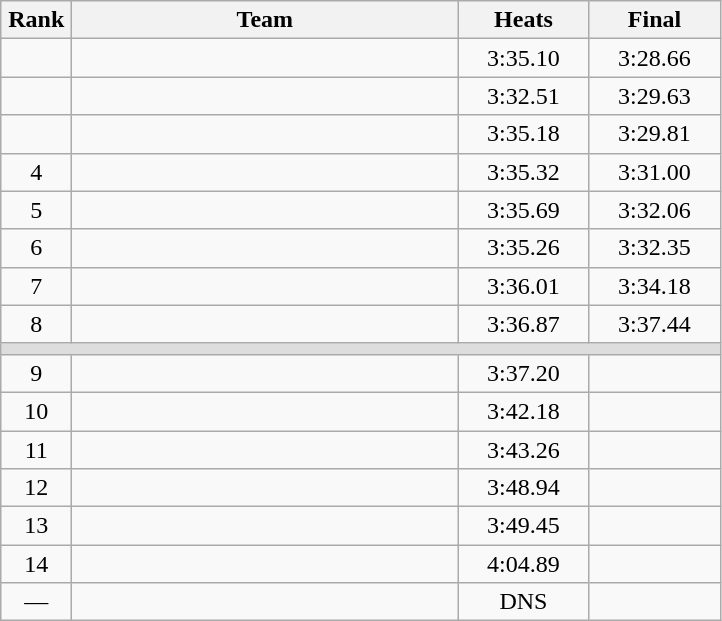<table class=wikitable style="text-align:center">
<tr>
<th width=40>Rank</th>
<th width=250>Team</th>
<th width=80>Heats</th>
<th width=80>Final</th>
</tr>
<tr>
<td></td>
<td align=left></td>
<td>3:35.10</td>
<td>3:28.66</td>
</tr>
<tr>
<td></td>
<td align=left></td>
<td>3:32.51</td>
<td>3:29.63</td>
</tr>
<tr>
<td></td>
<td align=left></td>
<td>3:35.18</td>
<td>3:29.81</td>
</tr>
<tr>
<td>4</td>
<td align=left></td>
<td>3:35.32</td>
<td>3:31.00</td>
</tr>
<tr>
<td>5</td>
<td align=left></td>
<td>3:35.69</td>
<td>3:32.06</td>
</tr>
<tr>
<td>6</td>
<td align=left></td>
<td>3:35.26</td>
<td>3:32.35</td>
</tr>
<tr>
<td>7</td>
<td align=left></td>
<td>3:36.01</td>
<td>3:34.18</td>
</tr>
<tr>
<td>8</td>
<td align=left></td>
<td>3:36.87</td>
<td>3:37.44</td>
</tr>
<tr bgcolor=#DDDDDD>
<td colspan=4></td>
</tr>
<tr>
<td>9</td>
<td align=left></td>
<td>3:37.20</td>
<td></td>
</tr>
<tr>
<td>10</td>
<td align=left></td>
<td>3:42.18</td>
<td></td>
</tr>
<tr>
<td>11</td>
<td align=left></td>
<td>3:43.26</td>
<td></td>
</tr>
<tr>
<td>12</td>
<td align=left></td>
<td>3:48.94</td>
<td></td>
</tr>
<tr>
<td>13</td>
<td align=left></td>
<td>3:49.45</td>
<td></td>
</tr>
<tr>
<td>14</td>
<td align=left></td>
<td>4:04.89</td>
<td></td>
</tr>
<tr>
<td>—</td>
<td align=left></td>
<td>DNS</td>
<td></td>
</tr>
</table>
